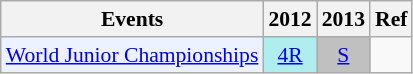<table class="wikitable" style="font-size: 90%; text-align:center">
<tr>
<th>Events</th>
<th>2012</th>
<th>2013</th>
<th>Ref</th>
</tr>
<tr>
<td bgcolor="#ECF2FF"; align="left"><a href='#'>World Junior Championships</a></td>
<td bgcolor=AFEEEE><a href='#'>4R</a></td>
<td bgcolor=silver><a href='#'>S</a></td>
<td></td>
</tr>
</table>
